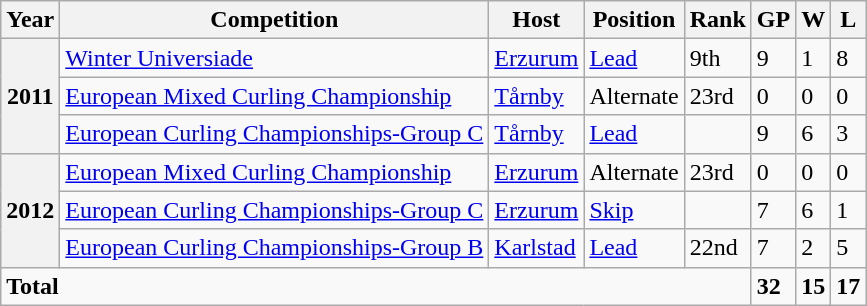<table class="wikitable">
<tr>
<th scope="col">Year</th>
<th scope="col">Competition</th>
<th scope="col">Host</th>
<th scope="col">Position</th>
<th scope="col">Rank</th>
<th scope="col">GP</th>
<th scope="col">W</th>
<th scope="col">L</th>
</tr>
<tr>
<th scope="row" rowspan=3>2011</th>
<td><a href='#'>Winter Universiade</a></td>
<td> <a href='#'>Erzurum</a></td>
<td><a href='#'>Lead</a></td>
<td>9th</td>
<td>9</td>
<td>1</td>
<td>8</td>
</tr>
<tr>
<td><a href='#'>European Mixed Curling Championship</a></td>
<td> <a href='#'>Tårnby</a></td>
<td>Alternate</td>
<td>23rd</td>
<td>0</td>
<td>0</td>
<td>0</td>
</tr>
<tr>
<td><a href='#'>European Curling Championships-Group C</a></td>
<td> <a href='#'>Tårnby</a></td>
<td><a href='#'>Lead</a></td>
<td></td>
<td>9</td>
<td>6</td>
<td>3</td>
</tr>
<tr>
<th scope="row" rowspan=3>2012</th>
<td><a href='#'>European Mixed Curling Championship</a></td>
<td> <a href='#'>Erzurum</a></td>
<td>Alternate</td>
<td>23rd</td>
<td>0</td>
<td>0</td>
<td>0</td>
</tr>
<tr>
<td><a href='#'>European Curling Championships-Group C</a></td>
<td> <a href='#'>Erzurum</a></td>
<td><a href='#'>Skip</a></td>
<td></td>
<td>7</td>
<td>6</td>
<td>1</td>
</tr>
<tr>
<td><a href='#'>European Curling Championships-Group B</a></td>
<td> <a href='#'>Karlstad</a></td>
<td><a href='#'>Lead</a></td>
<td>22nd</td>
<td>7</td>
<td>2</td>
<td>5</td>
</tr>
<tr>
<td colspan=5><strong>Total</strong></td>
<td><strong>32</strong></td>
<td><strong>15</strong></td>
<td><strong>17</strong></td>
</tr>
</table>
